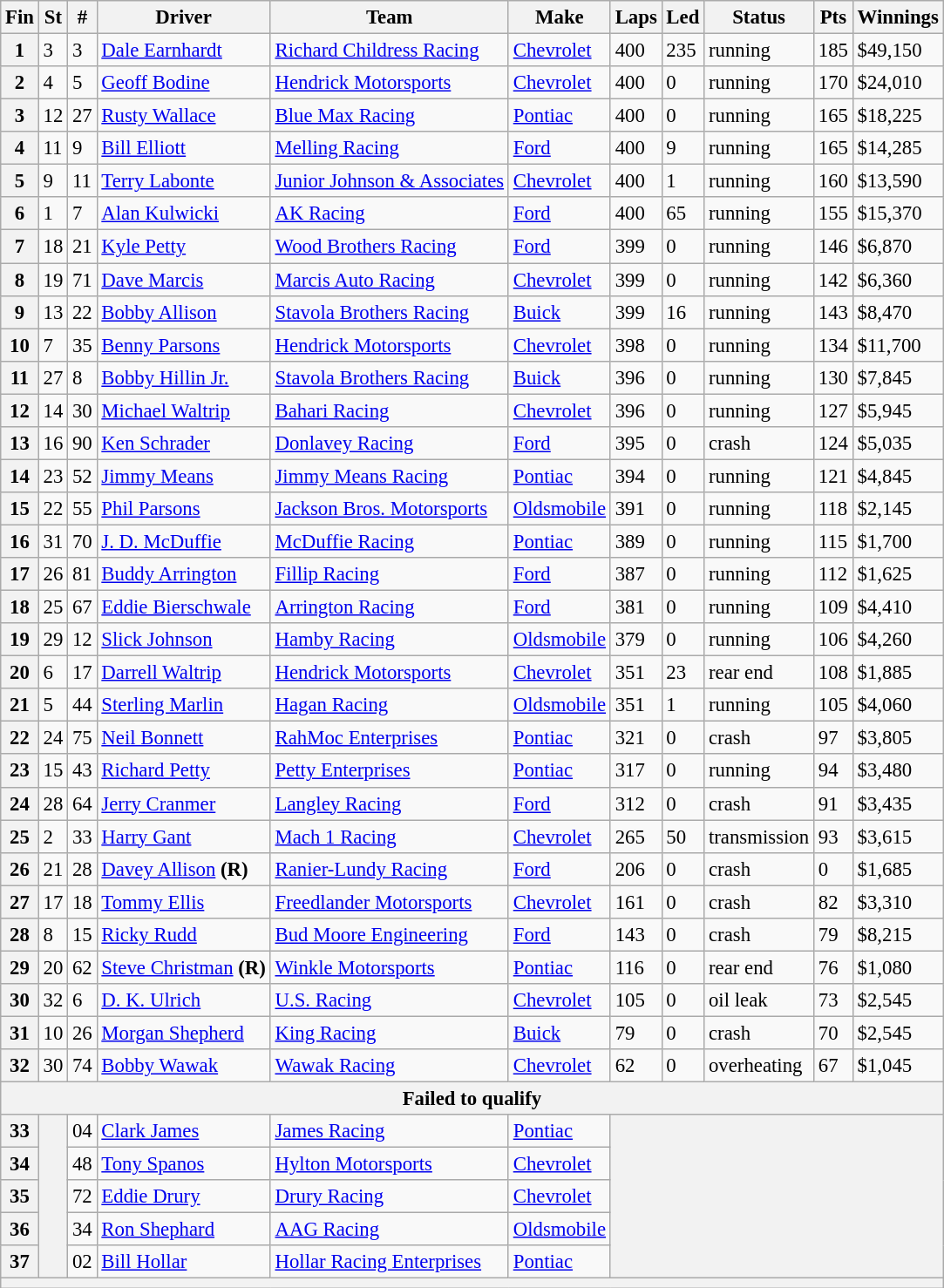<table class="wikitable" style="font-size:95%">
<tr>
<th>Fin</th>
<th>St</th>
<th>#</th>
<th>Driver</th>
<th>Team</th>
<th>Make</th>
<th>Laps</th>
<th>Led</th>
<th>Status</th>
<th>Pts</th>
<th>Winnings</th>
</tr>
<tr>
<th>1</th>
<td>3</td>
<td>3</td>
<td><a href='#'>Dale Earnhardt</a></td>
<td><a href='#'>Richard Childress Racing</a></td>
<td><a href='#'>Chevrolet</a></td>
<td>400</td>
<td>235</td>
<td>running</td>
<td>185</td>
<td>$49,150</td>
</tr>
<tr>
<th>2</th>
<td>4</td>
<td>5</td>
<td><a href='#'>Geoff Bodine</a></td>
<td><a href='#'>Hendrick Motorsports</a></td>
<td><a href='#'>Chevrolet</a></td>
<td>400</td>
<td>0</td>
<td>running</td>
<td>170</td>
<td>$24,010</td>
</tr>
<tr>
<th>3</th>
<td>12</td>
<td>27</td>
<td><a href='#'>Rusty Wallace</a></td>
<td><a href='#'>Blue Max Racing</a></td>
<td><a href='#'>Pontiac</a></td>
<td>400</td>
<td>0</td>
<td>running</td>
<td>165</td>
<td>$18,225</td>
</tr>
<tr>
<th>4</th>
<td>11</td>
<td>9</td>
<td><a href='#'>Bill Elliott</a></td>
<td><a href='#'>Melling Racing</a></td>
<td><a href='#'>Ford</a></td>
<td>400</td>
<td>9</td>
<td>running</td>
<td>165</td>
<td>$14,285</td>
</tr>
<tr>
<th>5</th>
<td>9</td>
<td>11</td>
<td><a href='#'>Terry Labonte</a></td>
<td><a href='#'>Junior Johnson & Associates</a></td>
<td><a href='#'>Chevrolet</a></td>
<td>400</td>
<td>1</td>
<td>running</td>
<td>160</td>
<td>$13,590</td>
</tr>
<tr>
<th>6</th>
<td>1</td>
<td>7</td>
<td><a href='#'>Alan Kulwicki</a></td>
<td><a href='#'>AK Racing</a></td>
<td><a href='#'>Ford</a></td>
<td>400</td>
<td>65</td>
<td>running</td>
<td>155</td>
<td>$15,370</td>
</tr>
<tr>
<th>7</th>
<td>18</td>
<td>21</td>
<td><a href='#'>Kyle Petty</a></td>
<td><a href='#'>Wood Brothers Racing</a></td>
<td><a href='#'>Ford</a></td>
<td>399</td>
<td>0</td>
<td>running</td>
<td>146</td>
<td>$6,870</td>
</tr>
<tr>
<th>8</th>
<td>19</td>
<td>71</td>
<td><a href='#'>Dave Marcis</a></td>
<td><a href='#'>Marcis Auto Racing</a></td>
<td><a href='#'>Chevrolet</a></td>
<td>399</td>
<td>0</td>
<td>running</td>
<td>142</td>
<td>$6,360</td>
</tr>
<tr>
<th>9</th>
<td>13</td>
<td>22</td>
<td><a href='#'>Bobby Allison</a></td>
<td><a href='#'>Stavola Brothers Racing</a></td>
<td><a href='#'>Buick</a></td>
<td>399</td>
<td>16</td>
<td>running</td>
<td>143</td>
<td>$8,470</td>
</tr>
<tr>
<th>10</th>
<td>7</td>
<td>35</td>
<td><a href='#'>Benny Parsons</a></td>
<td><a href='#'>Hendrick Motorsports</a></td>
<td><a href='#'>Chevrolet</a></td>
<td>398</td>
<td>0</td>
<td>running</td>
<td>134</td>
<td>$11,700</td>
</tr>
<tr>
<th>11</th>
<td>27</td>
<td>8</td>
<td><a href='#'>Bobby Hillin Jr.</a></td>
<td><a href='#'>Stavola Brothers Racing</a></td>
<td><a href='#'>Buick</a></td>
<td>396</td>
<td>0</td>
<td>running</td>
<td>130</td>
<td>$7,845</td>
</tr>
<tr>
<th>12</th>
<td>14</td>
<td>30</td>
<td><a href='#'>Michael Waltrip</a></td>
<td><a href='#'>Bahari Racing</a></td>
<td><a href='#'>Chevrolet</a></td>
<td>396</td>
<td>0</td>
<td>running</td>
<td>127</td>
<td>$5,945</td>
</tr>
<tr>
<th>13</th>
<td>16</td>
<td>90</td>
<td><a href='#'>Ken Schrader</a></td>
<td><a href='#'>Donlavey Racing</a></td>
<td><a href='#'>Ford</a></td>
<td>395</td>
<td>0</td>
<td>crash</td>
<td>124</td>
<td>$5,035</td>
</tr>
<tr>
<th>14</th>
<td>23</td>
<td>52</td>
<td><a href='#'>Jimmy Means</a></td>
<td><a href='#'>Jimmy Means Racing</a></td>
<td><a href='#'>Pontiac</a></td>
<td>394</td>
<td>0</td>
<td>running</td>
<td>121</td>
<td>$4,845</td>
</tr>
<tr>
<th>15</th>
<td>22</td>
<td>55</td>
<td><a href='#'>Phil Parsons</a></td>
<td><a href='#'>Jackson Bros. Motorsports</a></td>
<td><a href='#'>Oldsmobile</a></td>
<td>391</td>
<td>0</td>
<td>running</td>
<td>118</td>
<td>$2,145</td>
</tr>
<tr>
<th>16</th>
<td>31</td>
<td>70</td>
<td><a href='#'>J. D. McDuffie</a></td>
<td><a href='#'>McDuffie Racing</a></td>
<td><a href='#'>Pontiac</a></td>
<td>389</td>
<td>0</td>
<td>running</td>
<td>115</td>
<td>$1,700</td>
</tr>
<tr>
<th>17</th>
<td>26</td>
<td>81</td>
<td><a href='#'>Buddy Arrington</a></td>
<td><a href='#'>Fillip Racing</a></td>
<td><a href='#'>Ford</a></td>
<td>387</td>
<td>0</td>
<td>running</td>
<td>112</td>
<td>$1,625</td>
</tr>
<tr>
<th>18</th>
<td>25</td>
<td>67</td>
<td><a href='#'>Eddie Bierschwale</a></td>
<td><a href='#'>Arrington Racing</a></td>
<td><a href='#'>Ford</a></td>
<td>381</td>
<td>0</td>
<td>running</td>
<td>109</td>
<td>$4,410</td>
</tr>
<tr>
<th>19</th>
<td>29</td>
<td>12</td>
<td><a href='#'>Slick Johnson</a></td>
<td><a href='#'>Hamby Racing</a></td>
<td><a href='#'>Oldsmobile</a></td>
<td>379</td>
<td>0</td>
<td>running</td>
<td>106</td>
<td>$4,260</td>
</tr>
<tr>
<th>20</th>
<td>6</td>
<td>17</td>
<td><a href='#'>Darrell Waltrip</a></td>
<td><a href='#'>Hendrick Motorsports</a></td>
<td><a href='#'>Chevrolet</a></td>
<td>351</td>
<td>23</td>
<td>rear end</td>
<td>108</td>
<td>$1,885</td>
</tr>
<tr>
<th>21</th>
<td>5</td>
<td>44</td>
<td><a href='#'>Sterling Marlin</a></td>
<td><a href='#'>Hagan Racing</a></td>
<td><a href='#'>Oldsmobile</a></td>
<td>351</td>
<td>1</td>
<td>running</td>
<td>105</td>
<td>$4,060</td>
</tr>
<tr>
<th>22</th>
<td>24</td>
<td>75</td>
<td><a href='#'>Neil Bonnett</a></td>
<td><a href='#'>RahMoc Enterprises</a></td>
<td><a href='#'>Pontiac</a></td>
<td>321</td>
<td>0</td>
<td>crash</td>
<td>97</td>
<td>$3,805</td>
</tr>
<tr>
<th>23</th>
<td>15</td>
<td>43</td>
<td><a href='#'>Richard Petty</a></td>
<td><a href='#'>Petty Enterprises</a></td>
<td><a href='#'>Pontiac</a></td>
<td>317</td>
<td>0</td>
<td>running</td>
<td>94</td>
<td>$3,480</td>
</tr>
<tr>
<th>24</th>
<td>28</td>
<td>64</td>
<td><a href='#'>Jerry Cranmer</a></td>
<td><a href='#'>Langley Racing</a></td>
<td><a href='#'>Ford</a></td>
<td>312</td>
<td>0</td>
<td>crash</td>
<td>91</td>
<td>$3,435</td>
</tr>
<tr>
<th>25</th>
<td>2</td>
<td>33</td>
<td><a href='#'>Harry Gant</a></td>
<td><a href='#'>Mach 1 Racing</a></td>
<td><a href='#'>Chevrolet</a></td>
<td>265</td>
<td>50</td>
<td>transmission</td>
<td>93</td>
<td>$3,615</td>
</tr>
<tr>
<th>26</th>
<td>21</td>
<td>28</td>
<td><a href='#'>Davey Allison</a> <strong>(R)</strong></td>
<td><a href='#'>Ranier-Lundy Racing</a></td>
<td><a href='#'>Ford</a></td>
<td>206</td>
<td>0</td>
<td>crash</td>
<td>0</td>
<td>$1,685</td>
</tr>
<tr>
<th>27</th>
<td>17</td>
<td>18</td>
<td><a href='#'>Tommy Ellis</a></td>
<td><a href='#'>Freedlander Motorsports</a></td>
<td><a href='#'>Chevrolet</a></td>
<td>161</td>
<td>0</td>
<td>crash</td>
<td>82</td>
<td>$3,310</td>
</tr>
<tr>
<th>28</th>
<td>8</td>
<td>15</td>
<td><a href='#'>Ricky Rudd</a></td>
<td><a href='#'>Bud Moore Engineering</a></td>
<td><a href='#'>Ford</a></td>
<td>143</td>
<td>0</td>
<td>crash</td>
<td>79</td>
<td>$8,215</td>
</tr>
<tr>
<th>29</th>
<td>20</td>
<td>62</td>
<td><a href='#'>Steve Christman</a> <strong>(R)</strong></td>
<td><a href='#'>Winkle Motorsports</a></td>
<td><a href='#'>Pontiac</a></td>
<td>116</td>
<td>0</td>
<td>rear end</td>
<td>76</td>
<td>$1,080</td>
</tr>
<tr>
<th>30</th>
<td>32</td>
<td>6</td>
<td><a href='#'>D. K. Ulrich</a></td>
<td><a href='#'>U.S. Racing</a></td>
<td><a href='#'>Chevrolet</a></td>
<td>105</td>
<td>0</td>
<td>oil leak</td>
<td>73</td>
<td>$2,545</td>
</tr>
<tr>
<th>31</th>
<td>10</td>
<td>26</td>
<td><a href='#'>Morgan Shepherd</a></td>
<td><a href='#'>King Racing</a></td>
<td><a href='#'>Buick</a></td>
<td>79</td>
<td>0</td>
<td>crash</td>
<td>70</td>
<td>$2,545</td>
</tr>
<tr>
<th>32</th>
<td>30</td>
<td>74</td>
<td><a href='#'>Bobby Wawak</a></td>
<td><a href='#'>Wawak Racing</a></td>
<td><a href='#'>Chevrolet</a></td>
<td>62</td>
<td>0</td>
<td>overheating</td>
<td>67</td>
<td>$1,045</td>
</tr>
<tr>
<th colspan="11">Failed to qualify</th>
</tr>
<tr>
<th>33</th>
<th rowspan="5"></th>
<td>04</td>
<td><a href='#'>Clark James</a></td>
<td><a href='#'>James Racing</a></td>
<td><a href='#'>Pontiac</a></td>
<th colspan="5" rowspan="5"></th>
</tr>
<tr>
<th>34</th>
<td>48</td>
<td><a href='#'>Tony Spanos</a></td>
<td><a href='#'>Hylton Motorsports</a></td>
<td><a href='#'>Chevrolet</a></td>
</tr>
<tr>
<th>35</th>
<td>72</td>
<td><a href='#'>Eddie Drury</a></td>
<td><a href='#'>Drury Racing</a></td>
<td><a href='#'>Chevrolet</a></td>
</tr>
<tr>
<th>36</th>
<td>34</td>
<td><a href='#'>Ron Shephard</a></td>
<td><a href='#'>AAG Racing</a></td>
<td><a href='#'>Oldsmobile</a></td>
</tr>
<tr>
<th>37</th>
<td>02</td>
<td><a href='#'>Bill Hollar</a></td>
<td><a href='#'>Hollar Racing Enterprises</a></td>
<td><a href='#'>Pontiac</a></td>
</tr>
<tr>
<th colspan="11"></th>
</tr>
</table>
